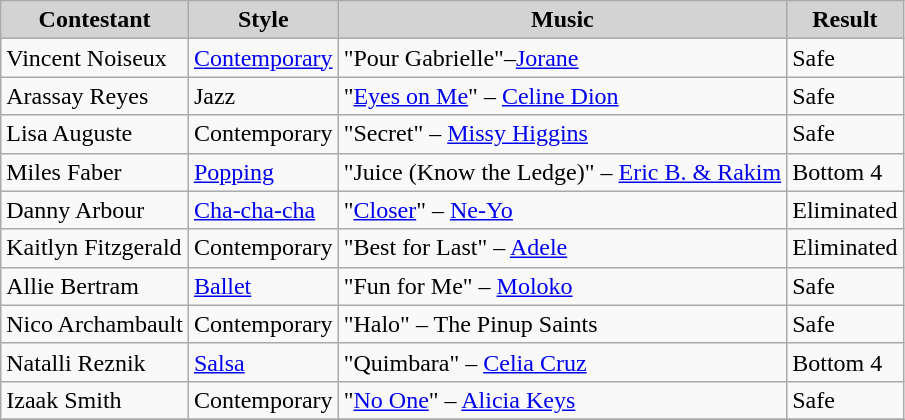<table class="wikitable">
<tr align="center" bgcolor="lightgrey">
<td><strong>Contestant</strong></td>
<td><strong>Style</strong></td>
<td><strong>Music</strong></td>
<td><strong>Result</strong></td>
</tr>
<tr>
<td>Vincent Noiseux</td>
<td><a href='#'>Contemporary</a></td>
<td>"Pour Gabrielle"–<a href='#'>Jorane</a></td>
<td>Safe</td>
</tr>
<tr>
<td>Arassay Reyes</td>
<td>Jazz</td>
<td>"<a href='#'>Eyes on Me</a>" – <a href='#'>Celine Dion</a></td>
<td>Safe</td>
</tr>
<tr>
<td>Lisa Auguste</td>
<td>Contemporary</td>
<td>"Secret" – <a href='#'>Missy Higgins</a></td>
<td>Safe</td>
</tr>
<tr>
<td>Miles Faber</td>
<td><a href='#'>Popping</a></td>
<td>"Juice (Know the Ledge)" – <a href='#'>Eric B. & Rakim</a></td>
<td>Bottom 4</td>
</tr>
<tr>
<td>Danny Arbour</td>
<td><a href='#'>Cha-cha-cha</a></td>
<td>"<a href='#'>Closer</a>" – <a href='#'>Ne-Yo</a></td>
<td>Eliminated</td>
</tr>
<tr>
<td>Kaitlyn Fitzgerald</td>
<td>Contemporary</td>
<td>"Best for Last" – <a href='#'>Adele</a></td>
<td>Eliminated</td>
</tr>
<tr>
<td>Allie Bertram</td>
<td><a href='#'>Ballet</a></td>
<td>"Fun for Me" – <a href='#'>Moloko</a></td>
<td>Safe</td>
</tr>
<tr>
<td>Nico Archambault</td>
<td>Contemporary</td>
<td>"Halo" – The Pinup Saints</td>
<td>Safe</td>
</tr>
<tr>
<td>Natalli Reznik</td>
<td><a href='#'>Salsa</a></td>
<td>"Quimbara" – <a href='#'>Celia Cruz</a></td>
<td>Bottom 4</td>
</tr>
<tr>
<td>Izaak Smith</td>
<td>Contemporary</td>
<td>"<a href='#'>No One</a>" – <a href='#'>Alicia Keys</a></td>
<td>Safe</td>
</tr>
<tr>
</tr>
</table>
